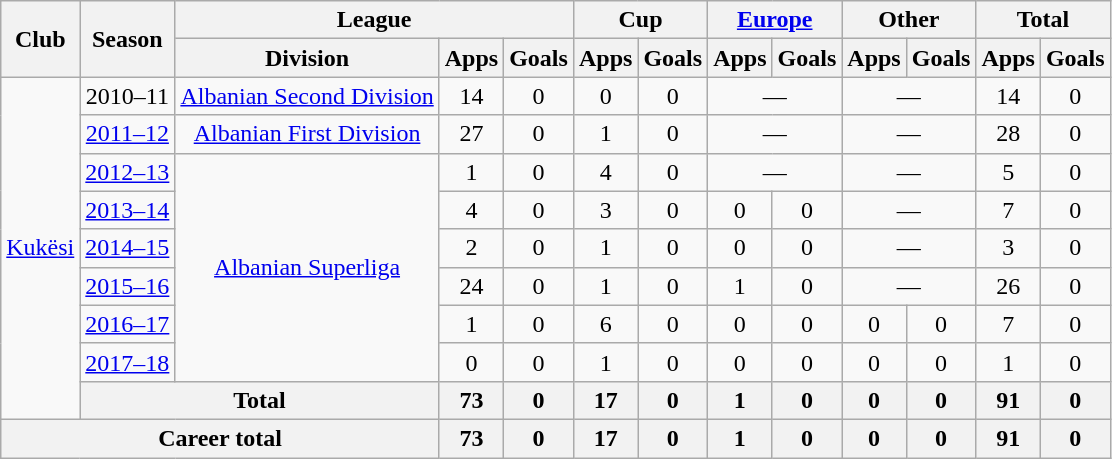<table class="wikitable" style="text-align: center;">
<tr>
<th rowspan="2">Club</th>
<th rowspan="2">Season</th>
<th colspan="3">League</th>
<th colspan="2">Cup</th>
<th colspan="2"><a href='#'>Europe</a></th>
<th colspan="2">Other</th>
<th colspan="2">Total</th>
</tr>
<tr>
<th>Division</th>
<th>Apps</th>
<th>Goals</th>
<th>Apps</th>
<th>Goals</th>
<th>Apps</th>
<th>Goals</th>
<th>Apps</th>
<th>Goals</th>
<th>Apps</th>
<th>Goals</th>
</tr>
<tr>
<td rowspan="9"><a href='#'>Kukësi</a></td>
<td>2010–11</td>
<td rowspan="1"><a href='#'>Albanian Second Division</a></td>
<td>14</td>
<td>0</td>
<td>0</td>
<td>0</td>
<td colspan="2">—</td>
<td colspan="2">—</td>
<td>14</td>
<td>0</td>
</tr>
<tr>
<td><a href='#'>2011–12</a></td>
<td rowspan="1"><a href='#'>Albanian First Division</a></td>
<td>27</td>
<td>0</td>
<td>1</td>
<td>0</td>
<td colspan="2">—</td>
<td colspan="2">—</td>
<td>28</td>
<td>0</td>
</tr>
<tr>
<td><a href='#'>2012–13</a></td>
<td rowspan="6"><a href='#'>Albanian Superliga</a></td>
<td>1</td>
<td>0</td>
<td>4</td>
<td>0</td>
<td colspan="2">—</td>
<td colspan="2">—</td>
<td>5</td>
<td>0</td>
</tr>
<tr>
<td><a href='#'>2013–14</a></td>
<td>4</td>
<td>0</td>
<td>3</td>
<td>0</td>
<td>0</td>
<td>0</td>
<td colspan="2">—</td>
<td>7</td>
<td>0</td>
</tr>
<tr>
<td><a href='#'>2014–15</a></td>
<td>2</td>
<td>0</td>
<td>1</td>
<td>0</td>
<td>0</td>
<td>0</td>
<td colspan="2">—</td>
<td>3</td>
<td>0</td>
</tr>
<tr>
<td><a href='#'>2015–16</a></td>
<td>24</td>
<td>0</td>
<td>1</td>
<td>0</td>
<td>1</td>
<td>0</td>
<td colspan="2">—</td>
<td>26</td>
<td>0</td>
</tr>
<tr>
<td><a href='#'>2016–17</a></td>
<td>1</td>
<td>0</td>
<td>6</td>
<td>0</td>
<td>0</td>
<td>0</td>
<td>0</td>
<td>0</td>
<td>7</td>
<td>0</td>
</tr>
<tr>
<td><a href='#'>2017–18</a></td>
<td>0</td>
<td>0</td>
<td>1</td>
<td>0</td>
<td>0</td>
<td>0</td>
<td>0</td>
<td>0</td>
<td>1</td>
<td>0</td>
</tr>
<tr>
<th colspan="2">Total</th>
<th>73</th>
<th>0</th>
<th>17</th>
<th>0</th>
<th>1</th>
<th>0</th>
<th>0</th>
<th>0</th>
<th>91</th>
<th>0</th>
</tr>
<tr>
<th colspan="3">Career total</th>
<th>73</th>
<th>0</th>
<th>17</th>
<th>0</th>
<th>1</th>
<th>0</th>
<th>0</th>
<th>0</th>
<th>91</th>
<th>0</th>
</tr>
</table>
